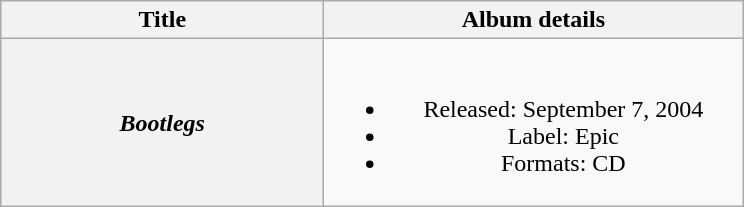<table class="wikitable plainrowheaders" style="text-align:center;">
<tr>
<th scope="col" style="width:13em;">Title</th>
<th scope="col" style="width:17em;">Album details</th>
</tr>
<tr>
<th scope="row"><em>Bootlegs</em></th>
<td><br><ul><li>Released: September 7, 2004</li><li>Label: Epic</li><li>Formats: CD</li></ul></td>
</tr>
</table>
